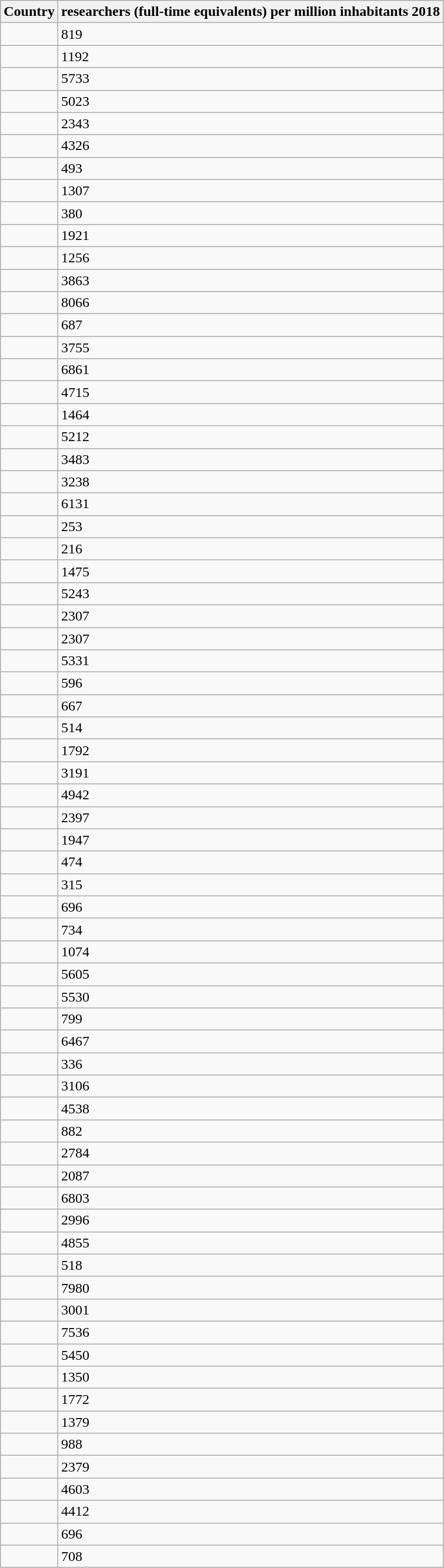<table class="wikitable sortable mw-collapsible mw-collapsed">
<tr>
<th>Country</th>
<th>researchers (full-time equivalents) per million inhabitants 2018</th>
</tr>
<tr>
<td></td>
<td>819</td>
</tr>
<tr>
<td></td>
<td>1192</td>
</tr>
<tr>
<td></td>
<td>5733</td>
</tr>
<tr>
<td></td>
<td>5023</td>
</tr>
<tr>
<td></td>
<td>2343</td>
</tr>
<tr>
<td></td>
<td>4326</td>
</tr>
<tr>
<td></td>
<td>493</td>
</tr>
<tr>
<td></td>
<td>1307</td>
</tr>
<tr>
<td></td>
<td>380</td>
</tr>
<tr>
<td></td>
<td>1921</td>
</tr>
<tr>
<td></td>
<td>1256</td>
</tr>
<tr>
<td></td>
<td>3863</td>
</tr>
<tr>
<td></td>
<td>8066</td>
</tr>
<tr>
<td></td>
<td>687</td>
</tr>
<tr>
<td></td>
<td>3755</td>
</tr>
<tr>
<td></td>
<td>6861</td>
</tr>
<tr>
<td></td>
<td>4715</td>
</tr>
<tr>
<td></td>
<td>1464</td>
</tr>
<tr>
<td></td>
<td>5212</td>
</tr>
<tr>
<td></td>
<td>3483</td>
</tr>
<tr>
<td></td>
<td>3238</td>
</tr>
<tr>
<td></td>
<td>6131</td>
</tr>
<tr>
<td></td>
<td>253</td>
</tr>
<tr>
<td></td>
<td>216</td>
</tr>
<tr>
<td></td>
<td>1475</td>
</tr>
<tr>
<td></td>
<td>5243</td>
</tr>
<tr>
<td></td>
<td>2307</td>
</tr>
<tr>
<td></td>
<td>2307</td>
</tr>
<tr>
<td></td>
<td>5331</td>
</tr>
<tr>
<td></td>
<td>596</td>
</tr>
<tr>
<td></td>
<td>667</td>
</tr>
<tr>
<td></td>
<td>514</td>
</tr>
<tr>
<td></td>
<td>1792</td>
</tr>
<tr>
<td></td>
<td>3191</td>
</tr>
<tr>
<td></td>
<td>4942</td>
</tr>
<tr>
<td></td>
<td>2397</td>
</tr>
<tr>
<td></td>
<td>1947</td>
</tr>
<tr>
<td></td>
<td>474</td>
</tr>
<tr>
<td></td>
<td>315</td>
</tr>
<tr>
<td></td>
<td>696</td>
</tr>
<tr>
<td></td>
<td>734</td>
</tr>
<tr>
<td></td>
<td>1074</td>
</tr>
<tr>
<td></td>
<td>5605</td>
</tr>
<tr>
<td></td>
<td>5530</td>
</tr>
<tr>
<td></td>
<td>799</td>
</tr>
<tr>
<td></td>
<td>6467</td>
</tr>
<tr>
<td></td>
<td>336</td>
</tr>
<tr>
<td></td>
<td>3106</td>
</tr>
<tr>
<td></td>
<td>4538</td>
</tr>
<tr>
<td></td>
<td>882</td>
</tr>
<tr>
<td></td>
<td>2784</td>
</tr>
<tr>
<td></td>
<td>2087</td>
</tr>
<tr>
<td></td>
<td>6803</td>
</tr>
<tr>
<td></td>
<td>2996</td>
</tr>
<tr>
<td></td>
<td>4855</td>
</tr>
<tr>
<td></td>
<td>518</td>
</tr>
<tr>
<td></td>
<td>7980</td>
</tr>
<tr>
<td></td>
<td>3001</td>
</tr>
<tr>
<td></td>
<td>7536</td>
</tr>
<tr>
<td></td>
<td>5450</td>
</tr>
<tr>
<td></td>
<td>1350</td>
</tr>
<tr>
<td></td>
<td>1772</td>
</tr>
<tr>
<td></td>
<td>1379</td>
</tr>
<tr>
<td></td>
<td>988</td>
</tr>
<tr>
<td></td>
<td>2379</td>
</tr>
<tr>
<td></td>
<td>4603</td>
</tr>
<tr>
<td></td>
<td>4412</td>
</tr>
<tr>
<td></td>
<td>696</td>
</tr>
<tr>
<td></td>
<td>708</td>
</tr>
</table>
